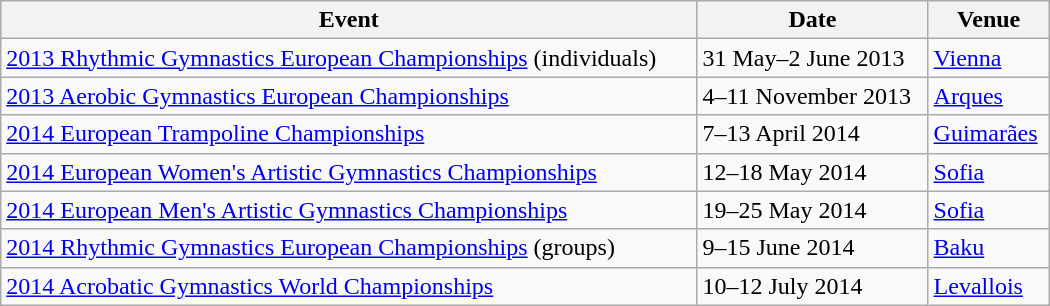<table class="wikitable" style="width:700px;">
<tr>
<th>Event</th>
<th>Date</th>
<th>Venue</th>
</tr>
<tr>
<td><a href='#'>2013 Rhythmic Gymnastics European Championships</a> (individuals)</td>
<td>31 May–2 June 2013</td>
<td> <a href='#'>Vienna</a></td>
</tr>
<tr>
<td><a href='#'>2013 Aerobic Gymnastics European Championships</a></td>
<td>4–11 November 2013</td>
<td> <a href='#'>Arques</a></td>
</tr>
<tr>
<td><a href='#'>2014 European Trampoline Championships</a></td>
<td>7–13 April 2014</td>
<td> <a href='#'>Guimarães</a></td>
</tr>
<tr>
<td><a href='#'>2014 European Women's Artistic Gymnastics Championships</a></td>
<td>12–18 May 2014</td>
<td> <a href='#'>Sofia</a></td>
</tr>
<tr>
<td><a href='#'>2014 European Men's Artistic Gymnastics Championships</a></td>
<td>19–25 May 2014</td>
<td> <a href='#'>Sofia</a></td>
</tr>
<tr>
<td><a href='#'>2014 Rhythmic Gymnastics European Championships</a> (groups)</td>
<td>9–15 June 2014</td>
<td> <a href='#'>Baku</a></td>
</tr>
<tr>
<td><a href='#'>2014 Acrobatic Gymnastics World Championships</a></td>
<td>10–12 July 2014</td>
<td> <a href='#'>Levallois</a></td>
</tr>
</table>
